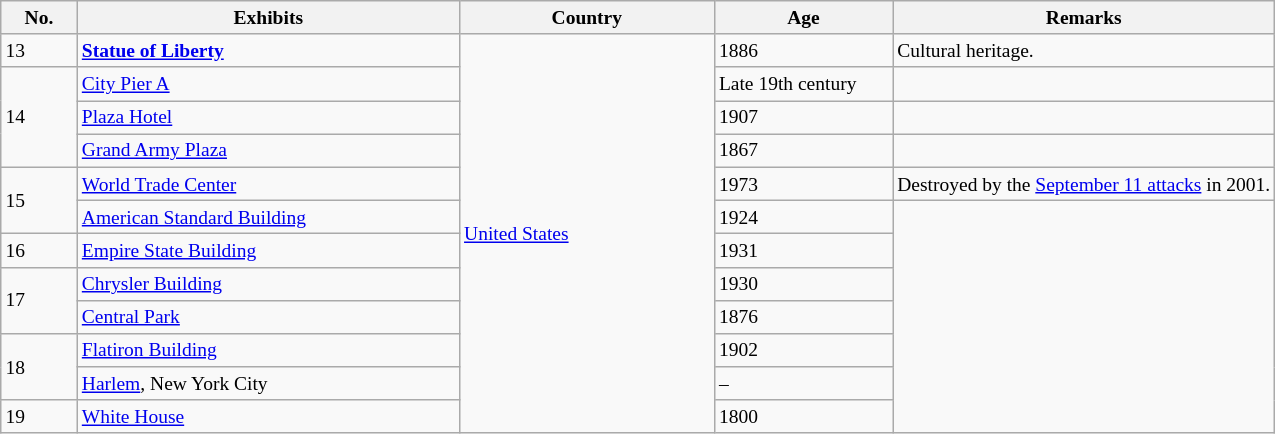<table class="wikitable" style="text-align:left;font-size:small;">
<tr>
<th width=6%>No.</th>
<th width=30%>Exhibits</th>
<th width=20%>Country</th>
<th width=14%>Age</th>
<th width=32%>Remarks</th>
</tr>
<tr>
<td>13</td>
<td><strong><a href='#'>Statue of Liberty</a></strong></td>
<td rowspan="12"> <a href='#'>United States</a></td>
<td>1886</td>
<td>Cultural heritage.</td>
</tr>
<tr>
<td rowspan="3">14</td>
<td><a href='#'>City Pier A</a></td>
<td>Late 19th century</td>
</tr>
<tr>
<td><a href='#'>Plaza Hotel</a></td>
<td>1907</td>
<td></td>
</tr>
<tr>
<td><a href='#'>Grand Army Plaza</a></td>
<td>1867</td>
</tr>
<tr>
<td rowspan="2">15</td>
<td><a href='#'>World Trade Center</a></td>
<td>1973</td>
<td>Destroyed by the <a href='#'>September 11 attacks</a> in 2001.</td>
</tr>
<tr>
<td><a href='#'>American Standard Building</a></td>
<td>1924</td>
</tr>
<tr>
<td>16</td>
<td><a href='#'>Empire State Building</a></td>
<td>1931</td>
</tr>
<tr>
<td rowspan="2">17</td>
<td><a href='#'>Chrysler Building</a></td>
<td>1930</td>
</tr>
<tr>
<td><a href='#'>Central Park</a></td>
<td>1876</td>
</tr>
<tr>
<td rowspan="2">18</td>
<td><a href='#'>Flatiron Building</a></td>
<td>1902</td>
</tr>
<tr>
<td><a href='#'>Harlem</a>, New York City</td>
<td>–</td>
</tr>
<tr>
<td>19</td>
<td><a href='#'>White House</a></td>
<td>1800</td>
</tr>
</table>
